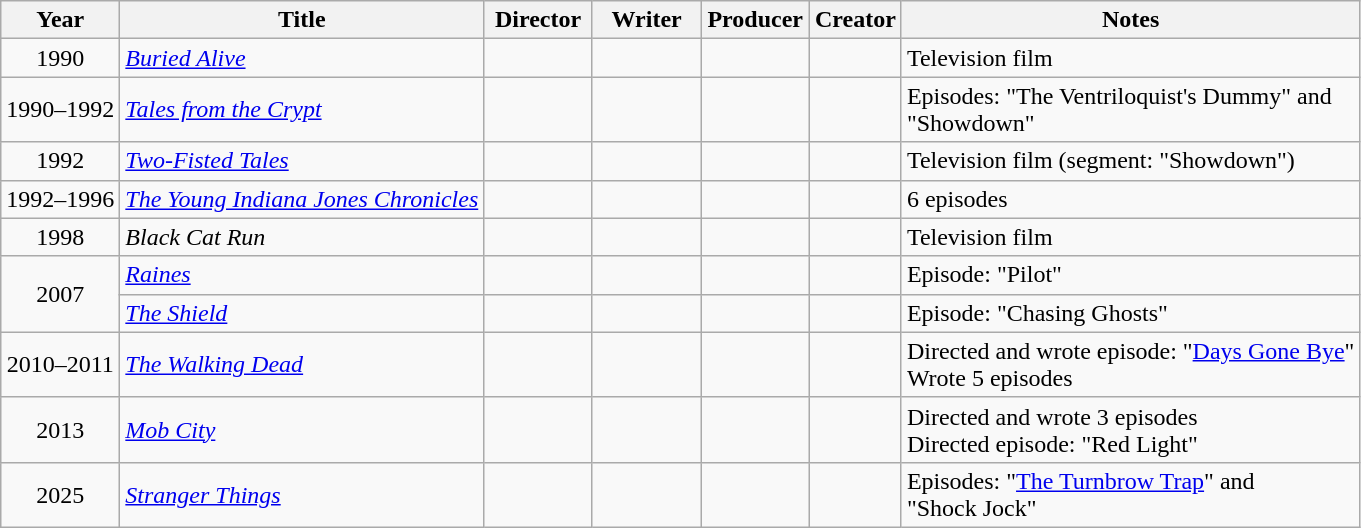<table class="wikitable" style="text-align:center">
<tr>
<th>Year</th>
<th>Title</th>
<th width=65>Director</th>
<th width=65>Writer</th>
<th width=65>Producer</th>
<th>Creator</th>
<th>Notes</th>
</tr>
<tr>
<td>1990</td>
<td style="text-align:left"><em><a href='#'>Buried Alive</a></em></td>
<td></td>
<td></td>
<td></td>
<td></td>
<td style="text-align:left">Television film</td>
</tr>
<tr>
<td>1990–1992</td>
<td style="text-align:left"><em><a href='#'>Tales from the Crypt</a></em></td>
<td></td>
<td></td>
<td></td>
<td></td>
<td style="text-align:left">Episodes: "The Ventriloquist's Dummy" and<br>"Showdown"</td>
</tr>
<tr>
<td>1992</td>
<td style="text-align:left"><em><a href='#'>Two-Fisted Tales</a></em></td>
<td></td>
<td></td>
<td></td>
<td></td>
<td style="text-align:left">Television film (segment: "Showdown")</td>
</tr>
<tr>
<td>1992–1996</td>
<td style="text-align:left"><em><a href='#'>The Young Indiana Jones Chronicles</a></em></td>
<td></td>
<td></td>
<td></td>
<td></td>
<td style="text-align:left">6 episodes</td>
</tr>
<tr>
<td>1998</td>
<td style="text-align:left"><em>Black Cat Run</em></td>
<td></td>
<td></td>
<td></td>
<td></td>
<td style="text-align:left">Television film</td>
</tr>
<tr>
<td rowspan="2">2007</td>
<td style="text-align:left"><em><a href='#'>Raines</a></em></td>
<td></td>
<td></td>
<td></td>
<td></td>
<td style="text-align:left">Episode: "Pilot"</td>
</tr>
<tr>
<td style="text-align:left"><em><a href='#'>The Shield</a></em></td>
<td></td>
<td></td>
<td></td>
<td></td>
<td style="text-align:left">Episode: "Chasing Ghosts"</td>
</tr>
<tr>
<td>2010–2011</td>
<td style="text-align:left"><em><a href='#'>The Walking Dead</a></em></td>
<td></td>
<td></td>
<td></td>
<td></td>
<td style="text-align:left">Directed and wrote episode: "<a href='#'>Days Gone Bye</a>"<br>Wrote 5 episodes</td>
</tr>
<tr>
<td>2013</td>
<td style="text-align:left"><em><a href='#'>Mob City</a></em></td>
<td></td>
<td></td>
<td></td>
<td></td>
<td style="text-align:left">Directed and wrote 3 episodes<br>Directed episode: "Red Light"</td>
</tr>
<tr>
<td>2025</td>
<td style="text-align:left"><em><a href='#'>Stranger Things</a></em></td>
<td></td>
<td></td>
<td></td>
<td></td>
<td style="text-align:left">Episodes: "<a href='#'>The Turnbrow Trap</a>" and<br>"Shock Jock"</td>
</tr>
</table>
